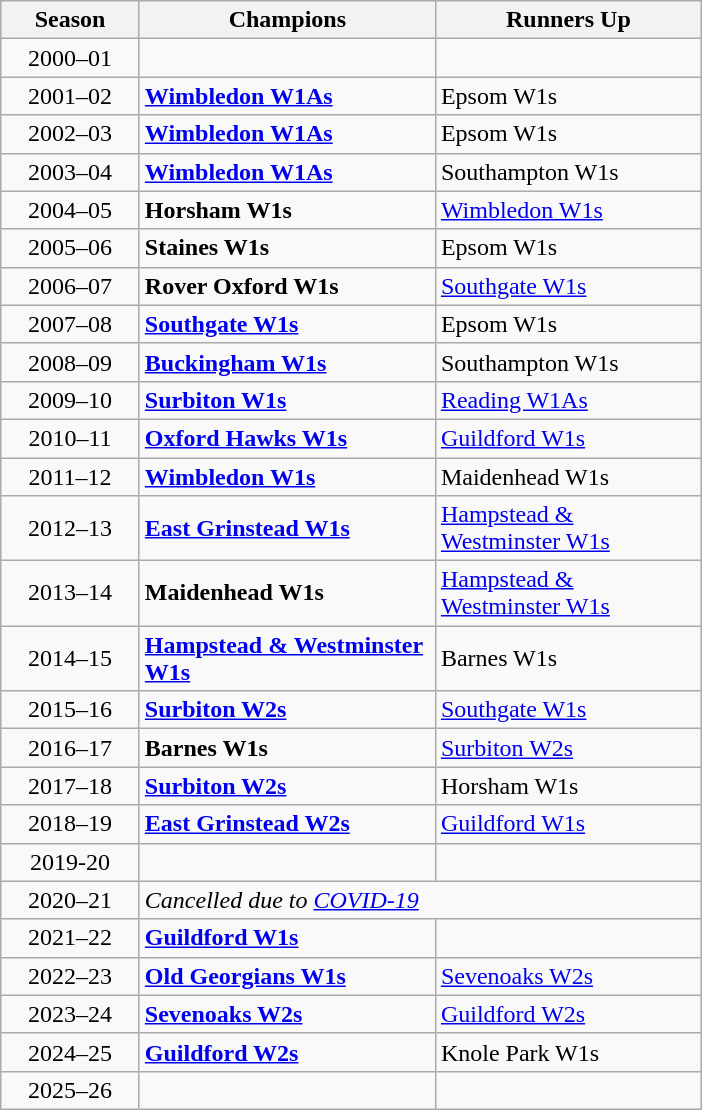<table class="wikitable" style="text-align:centre; margin-left:1em;">
<tr>
<th style="width:85px">Season</th>
<th style="width:190px">Champions</th>
<th style="width:170px">Runners Up</th>
</tr>
<tr>
<td style="text-align:center">2000–01</td>
<td></td>
<td></td>
</tr>
<tr>
<td style="text-align:center">2001–02</td>
<td><strong><a href='#'>Wimbledon W1As</a></strong></td>
<td>Epsom W1s</td>
</tr>
<tr>
<td style="text-align:center">2002–03</td>
<td><strong><a href='#'>Wimbledon W1As</a></strong></td>
<td>Epsom W1s</td>
</tr>
<tr>
<td style="text-align:center">2003–04</td>
<td><strong><a href='#'>Wimbledon W1As</a></strong></td>
<td>Southampton W1s</td>
</tr>
<tr>
<td style="text-align:center">2004–05</td>
<td><strong>Horsham W1s</strong></td>
<td><a href='#'>Wimbledon W1s</a></td>
</tr>
<tr>
<td style="text-align:center">2005–06</td>
<td><strong>Staines W1s</strong></td>
<td>Epsom W1s</td>
</tr>
<tr>
<td style="text-align:center">2006–07</td>
<td><strong>Rover Oxford W1s</strong></td>
<td><a href='#'>Southgate W1s</a></td>
</tr>
<tr>
<td style="text-align:center">2007–08</td>
<td><strong><a href='#'>Southgate W1s</a></strong></td>
<td>Epsom W1s</td>
</tr>
<tr>
<td style="text-align:center">2008–09</td>
<td><strong><a href='#'>Buckingham W1s</a></strong></td>
<td>Southampton W1s</td>
</tr>
<tr>
<td style="text-align:center">2009–10</td>
<td><strong><a href='#'>Surbiton W1s</a></strong></td>
<td><a href='#'>Reading W1As</a></td>
</tr>
<tr>
<td style="text-align:center">2010–11</td>
<td><strong><a href='#'>Oxford Hawks W1s</a></strong></td>
<td><a href='#'>Guildford W1s</a></td>
</tr>
<tr>
<td style="text-align:center">2011–12</td>
<td><strong><a href='#'>Wimbledon W1s</a></strong></td>
<td>Maidenhead W1s</td>
</tr>
<tr>
<td style="text-align:center">2012–13</td>
<td><strong><a href='#'>East Grinstead W1s</a></strong></td>
<td><a href='#'>Hampstead & Westminster W1s</a></td>
</tr>
<tr>
<td style="text-align:center">2013–14</td>
<td><strong>Maidenhead W1s</strong></td>
<td><a href='#'>Hampstead & Westminster W1s</a></td>
</tr>
<tr>
<td style="text-align:center">2014–15</td>
<td><strong><a href='#'>Hampstead & Westminster W1s</a></strong></td>
<td>Barnes W1s</td>
</tr>
<tr>
<td style="text-align:center">2015–16</td>
<td><strong><a href='#'>Surbiton W2s</a></strong></td>
<td><a href='#'>Southgate W1s</a></td>
</tr>
<tr>
<td style="text-align:center">2016–17</td>
<td><strong>Barnes W1s</strong></td>
<td><a href='#'>Surbiton W2s</a></td>
</tr>
<tr>
<td style="text-align:center">2017–18</td>
<td><strong><a href='#'>Surbiton W2s</a></strong></td>
<td>Horsham W1s</td>
</tr>
<tr>
<td style="text-align:center">2018–19</td>
<td><strong><a href='#'>East Grinstead W2s</a></strong></td>
<td><a href='#'>Guildford W1s</a></td>
</tr>
<tr>
<td style="text-align:center">2019-20</td>
<td></td>
</tr>
<tr>
<td style="text-align:center">2020–21</td>
<td colspan=2><em>Cancelled due to <a href='#'>COVID-19</a></em></td>
</tr>
<tr>
<td style="text-align:center">2021–22</td>
<td><strong><a href='#'>Guildford W1s</a></strong></td>
<td></td>
</tr>
<tr>
<td style="text-align:center">2022–23</td>
<td><strong><a href='#'>Old Georgians W1s</a></strong></td>
<td><a href='#'>Sevenoaks W2s</a></td>
</tr>
<tr>
<td style="text-align:center">2023–24</td>
<td><strong><a href='#'>Sevenoaks W2s</a></strong></td>
<td><a href='#'>Guildford W2s</a></td>
</tr>
<tr>
<td style="text-align:center">2024–25</td>
<td><strong><a href='#'>Guildford W2s</a></strong></td>
<td>Knole Park W1s</td>
</tr>
<tr>
<td style="text-align:center">2025–26</td>
<td></td>
<td></td>
</tr>
</table>
